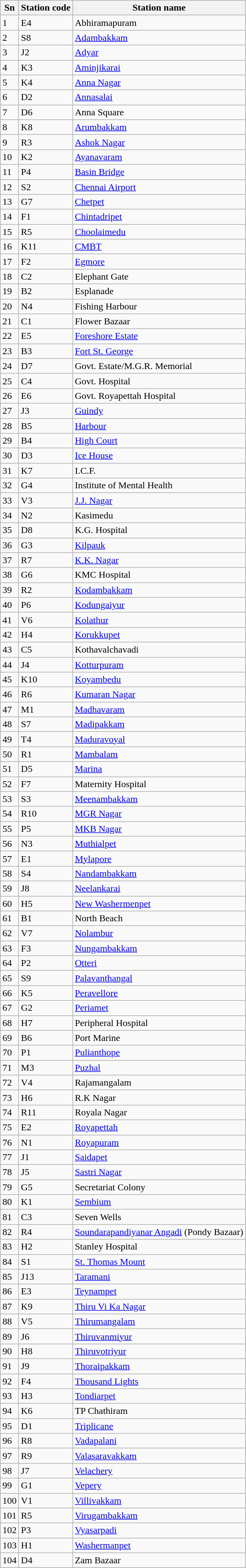<table class="wikitable sortable">
<tr>
<th>Sn</th>
<th>Station code</th>
<th>Station name</th>
</tr>
<tr>
<td>1</td>
<td>E4</td>
<td>Abhiramapuram</td>
</tr>
<tr>
<td>2</td>
<td>S8</td>
<td><a href='#'>Adambakkam</a></td>
</tr>
<tr>
<td>3</td>
<td>J2</td>
<td><a href='#'>Adyar</a></td>
</tr>
<tr>
<td>4</td>
<td>K3</td>
<td><a href='#'>Aminjikarai</a></td>
</tr>
<tr>
<td>5</td>
<td>K4</td>
<td><a href='#'>Anna Nagar</a></td>
</tr>
<tr>
<td>6</td>
<td>D2</td>
<td><a href='#'>Annasalai</a></td>
</tr>
<tr>
<td>7</td>
<td>D6</td>
<td>Anna Square</td>
</tr>
<tr>
<td>8</td>
<td>K8</td>
<td><a href='#'>Arumbakkam</a></td>
</tr>
<tr>
<td>9</td>
<td>R3</td>
<td><a href='#'>Ashok Nagar</a></td>
</tr>
<tr>
<td>10</td>
<td>K2</td>
<td><a href='#'>Ayanavaram</a></td>
</tr>
<tr>
<td>11</td>
<td>P4</td>
<td><a href='#'>Basin Bridge</a></td>
</tr>
<tr>
<td>12</td>
<td>S2</td>
<td><a href='#'>Chennai Airport</a></td>
</tr>
<tr>
<td>13</td>
<td>G7</td>
<td><a href='#'>Chetpet</a></td>
</tr>
<tr>
<td>14</td>
<td>F1</td>
<td><a href='#'>Chintadripet</a></td>
</tr>
<tr>
<td>15</td>
<td>R5</td>
<td><a href='#'>Choolaimedu</a></td>
</tr>
<tr>
<td>16</td>
<td>K11</td>
<td><a href='#'>CMBT</a></td>
</tr>
<tr>
<td>17</td>
<td>F2</td>
<td><a href='#'>Egmore</a></td>
</tr>
<tr>
<td>18</td>
<td>C2</td>
<td>Elephant Gate</td>
</tr>
<tr>
<td>19</td>
<td>B2</td>
<td>Esplanade</td>
</tr>
<tr>
<td>20</td>
<td>N4</td>
<td>Fishing Harbour</td>
</tr>
<tr>
<td>21</td>
<td>C1</td>
<td>Flower Bazaar</td>
</tr>
<tr>
<td>22</td>
<td>E5</td>
<td><a href='#'>Foreshore Estate</a></td>
</tr>
<tr>
<td>23</td>
<td>B3</td>
<td><a href='#'>Fort St. George</a></td>
</tr>
<tr>
<td>24</td>
<td>D7</td>
<td>Govt. Estate/M.G.R. Memorial</td>
</tr>
<tr>
<td>25</td>
<td>C4</td>
<td>Govt. Hospital</td>
</tr>
<tr>
<td>26</td>
<td>E6</td>
<td>Govt. Royapettah Hospital</td>
</tr>
<tr>
<td>27</td>
<td>J3</td>
<td><a href='#'>Guindy</a></td>
</tr>
<tr>
<td>28</td>
<td>B5</td>
<td><a href='#'>Harbour</a></td>
</tr>
<tr>
<td>29</td>
<td>B4</td>
<td><a href='#'>High Court</a></td>
</tr>
<tr>
<td>30</td>
<td>D3</td>
<td><a href='#'>Ice House</a></td>
</tr>
<tr>
<td>31</td>
<td>K7</td>
<td>I.C.F.</td>
</tr>
<tr>
<td>32</td>
<td>G4</td>
<td>Institute of Mental Health</td>
</tr>
<tr>
<td>33</td>
<td>V3</td>
<td><a href='#'>J.J. Nagar</a></td>
</tr>
<tr>
<td>34</td>
<td>N2</td>
<td>Kasimedu</td>
</tr>
<tr>
<td>35</td>
<td>D8</td>
<td>K.G. Hospital</td>
</tr>
<tr>
<td>36</td>
<td>G3</td>
<td><a href='#'>Kilpauk</a></td>
</tr>
<tr>
<td>37</td>
<td>R7</td>
<td><a href='#'>K.K. Nagar</a></td>
</tr>
<tr>
<td>38</td>
<td>G6</td>
<td>KMC Hospital</td>
</tr>
<tr>
<td>39</td>
<td>R2</td>
<td><a href='#'>Kodambakkam</a></td>
</tr>
<tr>
<td>40</td>
<td>P6</td>
<td><a href='#'>Kodungaiyur</a></td>
</tr>
<tr>
<td>41</td>
<td>V6</td>
<td><a href='#'>Kolathur</a></td>
</tr>
<tr>
<td>42</td>
<td>H4</td>
<td><a href='#'>Korukkupet</a></td>
</tr>
<tr>
<td>43</td>
<td>C5</td>
<td>Kothavalchavadi</td>
</tr>
<tr>
<td>44</td>
<td>J4</td>
<td><a href='#'>Kotturpuram</a></td>
</tr>
<tr>
<td>45</td>
<td>K10</td>
<td><a href='#'>Koyambedu</a></td>
</tr>
<tr>
<td>46</td>
<td>R6</td>
<td><a href='#'>Kumaran Nagar</a></td>
</tr>
<tr>
<td>47</td>
<td>M1</td>
<td><a href='#'>Madhavaram</a></td>
</tr>
<tr>
<td>48</td>
<td>S7</td>
<td><a href='#'>Madipakkam</a></td>
</tr>
<tr>
<td>49</td>
<td>T4</td>
<td><a href='#'>Maduravoyal</a></td>
</tr>
<tr>
<td>50</td>
<td>R1</td>
<td><a href='#'>Mambalam</a></td>
</tr>
<tr>
<td>51</td>
<td>D5</td>
<td><a href='#'>Marina</a></td>
</tr>
<tr>
<td>52</td>
<td>F7</td>
<td>Maternity Hospital</td>
</tr>
<tr>
<td>53</td>
<td>S3</td>
<td><a href='#'>Meenambakkam</a></td>
</tr>
<tr>
<td>54</td>
<td>R10</td>
<td><a href='#'>MGR Nagar</a></td>
</tr>
<tr>
<td>55</td>
<td>P5</td>
<td><a href='#'>MKB Nagar</a></td>
</tr>
<tr>
<td>56</td>
<td>N3</td>
<td><a href='#'>Muthialpet</a></td>
</tr>
<tr>
<td>57</td>
<td>E1</td>
<td><a href='#'>Mylapore</a></td>
</tr>
<tr>
<td>58</td>
<td>S4</td>
<td><a href='#'>Nandambakkam</a></td>
</tr>
<tr>
<td>59</td>
<td>J8</td>
<td><a href='#'>Neelankarai</a></td>
</tr>
<tr>
<td>60</td>
<td>H5</td>
<td><a href='#'>New Washermenpet</a></td>
</tr>
<tr>
<td>61</td>
<td>B1</td>
<td>North Beach</td>
</tr>
<tr>
<td>62</td>
<td>V7</td>
<td><a href='#'>Nolambur</a></td>
</tr>
<tr>
<td>63</td>
<td>F3</td>
<td><a href='#'>Nungambakkam</a></td>
</tr>
<tr>
<td>64</td>
<td>P2</td>
<td><a href='#'>Otteri</a></td>
</tr>
<tr>
<td>65</td>
<td>S9</td>
<td><a href='#'>Palavanthangal</a></td>
</tr>
<tr>
<td>66</td>
<td>K5</td>
<td><a href='#'>Peravellore</a></td>
</tr>
<tr>
<td>67</td>
<td>G2</td>
<td><a href='#'>Periamet</a></td>
</tr>
<tr>
<td>68</td>
<td>H7</td>
<td>Peripheral Hospital</td>
</tr>
<tr>
<td>69</td>
<td>B6</td>
<td>Port Marine</td>
</tr>
<tr>
<td>70</td>
<td>P1</td>
<td><a href='#'>Pulianthope</a></td>
</tr>
<tr>
<td>71</td>
<td>M3</td>
<td><a href='#'>Puzhal</a></td>
</tr>
<tr>
<td>72</td>
<td>V4</td>
<td>Rajamangalam</td>
</tr>
<tr>
<td>73</td>
<td>H6</td>
<td>R.K Nagar</td>
</tr>
<tr>
<td>74</td>
<td>R11</td>
<td>Royala Nagar</td>
</tr>
<tr>
<td>75</td>
<td>E2</td>
<td><a href='#'>Royapettah</a></td>
</tr>
<tr>
<td>76</td>
<td>N1</td>
<td><a href='#'>Royapuram</a></td>
</tr>
<tr>
<td>77</td>
<td>J1</td>
<td><a href='#'>Saidapet</a></td>
</tr>
<tr>
<td>78</td>
<td>J5</td>
<td><a href='#'>Sastri Nagar</a></td>
</tr>
<tr>
<td>79</td>
<td>G5</td>
<td>Secretariat Colony</td>
</tr>
<tr>
<td>80</td>
<td>K1</td>
<td><a href='#'>Sembium</a></td>
</tr>
<tr>
<td>81</td>
<td>C3</td>
<td>Seven Wells</td>
</tr>
<tr>
<td>82</td>
<td>R4</td>
<td><a href='#'>Soundarapandiyanar Angadi</a> (Pondy Bazaar)</td>
</tr>
<tr>
<td>83</td>
<td>H2</td>
<td>Stanley Hospital</td>
</tr>
<tr>
<td>84</td>
<td>S1</td>
<td><a href='#'>St. Thomas Mount</a></td>
</tr>
<tr>
<td>85</td>
<td>J13</td>
<td><a href='#'>Taramani</a></td>
</tr>
<tr>
<td>86</td>
<td>E3</td>
<td><a href='#'>Teynampet</a></td>
</tr>
<tr>
<td>87</td>
<td>K9</td>
<td><a href='#'>Thiru Vi Ka Nagar</a></td>
</tr>
<tr>
<td>88</td>
<td>V5</td>
<td><a href='#'>Thirumangalam</a></td>
</tr>
<tr>
<td>89</td>
<td>J6</td>
<td><a href='#'>Thiruvanmiyur</a></td>
</tr>
<tr>
<td>90</td>
<td>H8</td>
<td><a href='#'>Thiruvotriyur</a></td>
</tr>
<tr>
<td>91</td>
<td>J9</td>
<td><a href='#'>Thoraipakkam</a></td>
</tr>
<tr>
<td>92</td>
<td>F4</td>
<td><a href='#'>Thousand Lights</a></td>
</tr>
<tr>
<td>93</td>
<td>H3</td>
<td><a href='#'>Tondiarpet</a></td>
</tr>
<tr>
<td>94</td>
<td>K6</td>
<td>TP Chathiram</td>
</tr>
<tr>
<td>95</td>
<td>D1</td>
<td><a href='#'>Triplicane</a></td>
</tr>
<tr>
<td>96</td>
<td>R8</td>
<td><a href='#'>Vadapalani</a></td>
</tr>
<tr>
<td>97</td>
<td>R9</td>
<td><a href='#'>Valasaravakkam</a></td>
</tr>
<tr>
<td>98</td>
<td>J7</td>
<td><a href='#'>Velachery</a></td>
</tr>
<tr>
<td>99</td>
<td>G1</td>
<td><a href='#'>Vepery</a></td>
</tr>
<tr>
<td>100</td>
<td>V1</td>
<td><a href='#'>Villivakkam</a></td>
</tr>
<tr>
<td>101</td>
<td>R5</td>
<td><a href='#'>Virugambakkam</a></td>
</tr>
<tr>
<td>102</td>
<td>P3</td>
<td><a href='#'>Vyasarpadi</a></td>
</tr>
<tr>
<td>103</td>
<td>H1</td>
<td><a href='#'>Washermanpet</a></td>
</tr>
<tr>
<td>104</td>
<td>D4</td>
<td>Zam Bazaar</td>
</tr>
</table>
